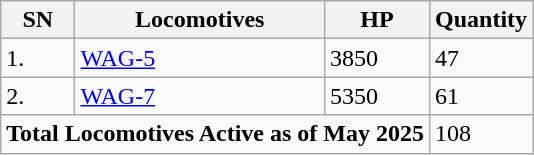<table class="wikitable">
<tr>
<th>SN</th>
<th>Locomotives</th>
<th>HP</th>
<th>Quantity</th>
</tr>
<tr>
<td>1.</td>
<td><a href='#'>WAG-5</a></td>
<td>3850</td>
<td>47</td>
</tr>
<tr>
<td>2.</td>
<td><a href='#'>WAG-7</a></td>
<td>5350</td>
<td>61</td>
</tr>
<tr>
<td colspan="3"><strong>Total Locomotives Active as of May 2025</strong></td>
<td>108</td>
</tr>
</table>
